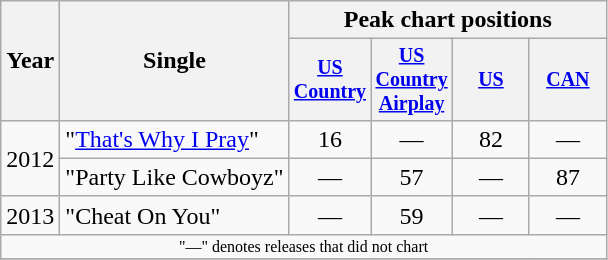<table class="wikitable" style="text-align:center;">
<tr>
<th rowspan="2">Year</th>
<th rowspan="2">Single</th>
<th colspan="4">Peak chart positions</th>
</tr>
<tr style="font-size:smaller;">
<th width="45"><a href='#'>US Country</a></th>
<th width="45"><a href='#'>US Country Airplay</a></th>
<th width="45"><a href='#'>US</a></th>
<th width="45"><a href='#'>CAN</a></th>
</tr>
<tr>
<td rowspan="2">2012</td>
<td align="left">"<a href='#'>That's Why I Pray</a>"</td>
<td>16</td>
<td>—</td>
<td>82</td>
<td>—</td>
</tr>
<tr>
<td align="left">"Party Like Cowboyz"</td>
<td>—</td>
<td>57</td>
<td>—</td>
<td>87</td>
</tr>
<tr>
<td>2013</td>
<td align="left">"Cheat On You"</td>
<td>—</td>
<td>59</td>
<td>—</td>
<td>—</td>
</tr>
<tr>
<td colspan="6" style="font-size:8pt">"—" denotes releases that did not chart</td>
</tr>
<tr>
</tr>
</table>
